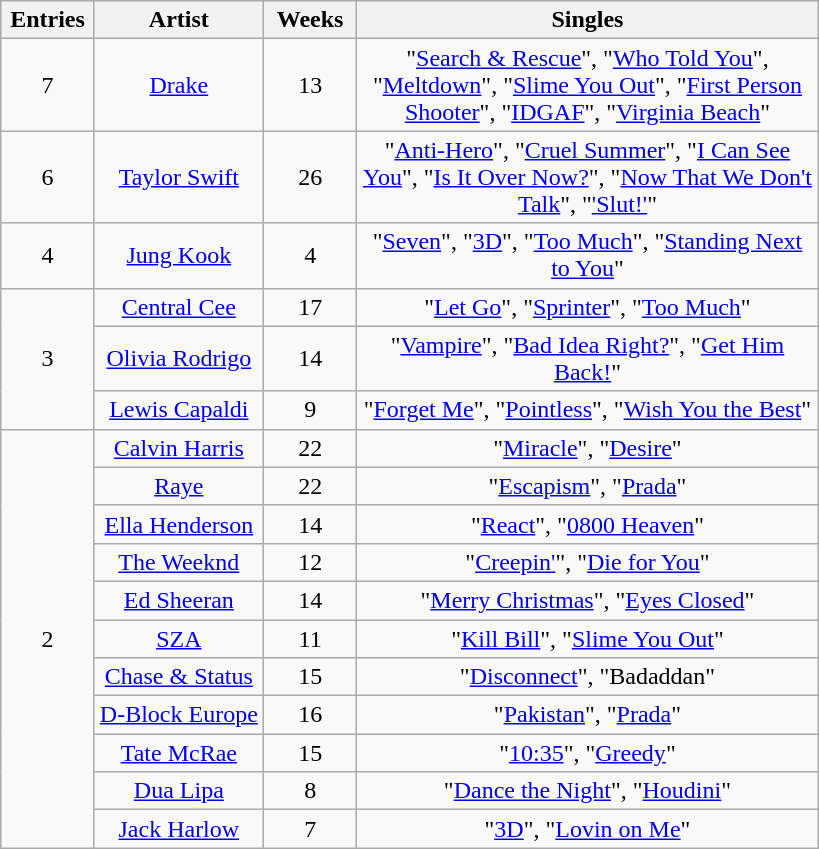<table class="wikitable sortable" style="text-align: center;">
<tr>
<th scope="col" style="width:55px;" data-sort-type="number">Entries</th>
<th scope="col" style="text-align:center;">Artist</th>
<th scope="col" style="width:55px;" data-sort-type="number">Weeks</th>
<th scope="col" style="width:300px;">Singles</th>
</tr>
<tr>
<td style="text-align:center">7</td>
<td><a href='#'>Drake</a></td>
<td>13</td>
<td>"<a href='#'>Search & Rescue</a>", "<a href='#'>Who Told You</a>", "<a href='#'>Meltdown</a>", "<a href='#'>Slime You Out</a>", "<a href='#'>First Person Shooter</a>", "<a href='#'>IDGAF</a>", "<a href='#'>Virginia Beach</a>"</td>
</tr>
<tr>
<td style="text-align:center">6</td>
<td><a href='#'>Taylor Swift</a></td>
<td>26</td>
<td>"<a href='#'>Anti-Hero</a>", "<a href='#'>Cruel Summer</a>", "<a href='#'>I Can See You</a>", "<a href='#'>Is It Over Now?</a>", "<a href='#'>Now That We Don't Talk</a>", "<a href='#'>'Slut!'</a>"</td>
</tr>
<tr>
<td style="text-align:center">4</td>
<td><a href='#'>Jung Kook</a></td>
<td>4</td>
<td>"<a href='#'>Seven</a>", "<a href='#'>3D</a>", "<a href='#'>Too Much</a>", "<a href='#'>Standing Next to You</a>"</td>
</tr>
<tr>
<td style="text-align:center" rowspan="3">3</td>
<td><a href='#'>Central Cee</a></td>
<td>17</td>
<td>"<a href='#'>Let Go</a>", "<a href='#'>Sprinter</a>", "<a href='#'>Too Much</a>"</td>
</tr>
<tr>
<td><a href='#'>Olivia Rodrigo</a></td>
<td>14</td>
<td>"<a href='#'>Vampire</a>", "<a href='#'>Bad Idea Right?</a>", "<a href='#'>Get Him Back!</a>"</td>
</tr>
<tr>
<td><a href='#'>Lewis Capaldi</a></td>
<td>9</td>
<td>"<a href='#'>Forget Me</a>", "<a href='#'>Pointless</a>", "<a href='#'>Wish You the Best</a>"</td>
</tr>
<tr>
<td style="text-align:center" rowspan="11">2</td>
<td><a href='#'>Calvin Harris</a></td>
<td>22</td>
<td>"<a href='#'>Miracle</a>", "<a href='#'>Desire</a>"</td>
</tr>
<tr>
<td><a href='#'>Raye</a></td>
<td>22</td>
<td>"<a href='#'>Escapism</a>", "<a href='#'>Prada</a>"</td>
</tr>
<tr>
<td><a href='#'>Ella Henderson</a></td>
<td>14</td>
<td>"<a href='#'>React</a>", "<a href='#'>0800 Heaven</a>"</td>
</tr>
<tr>
<td><a href='#'>The Weeknd</a></td>
<td>12</td>
<td>"<a href='#'>Creepin'</a>", "<a href='#'>Die for You</a>"</td>
</tr>
<tr>
<td><a href='#'>Ed Sheeran</a></td>
<td>14</td>
<td>"<a href='#'>Merry Christmas</a>", "<a href='#'>Eyes Closed</a>"</td>
</tr>
<tr>
<td><a href='#'>SZA</a> </td>
<td>11</td>
<td>"<a href='#'>Kill Bill</a>", "<a href='#'>Slime You Out</a>"</td>
</tr>
<tr>
<td><a href='#'>Chase & Status</a></td>
<td>15</td>
<td>"<a href='#'>Disconnect</a>", "Badaddan"</td>
</tr>
<tr>
<td><a href='#'>D-Block Europe</a></td>
<td>16</td>
<td>"<a href='#'>Pakistan</a>", "<a href='#'>Prada</a>"</td>
</tr>
<tr>
<td><a href='#'>Tate McRae</a></td>
<td>15</td>
<td>"<a href='#'>10:35</a>", "<a href='#'>Greedy</a>"</td>
</tr>
<tr>
<td><a href='#'>Dua Lipa</a></td>
<td>8</td>
<td>"<a href='#'>Dance the Night</a>", "<a href='#'>Houdini</a>"</td>
</tr>
<tr>
<td><a href='#'>Jack Harlow</a></td>
<td>7</td>
<td>"<a href='#'>3D</a>", "<a href='#'>Lovin on Me</a>"</td>
</tr>
</table>
